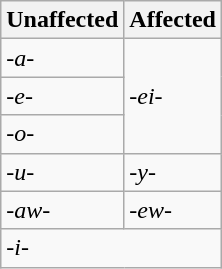<table class="wikitable">
<tr>
<th>Unaffected</th>
<th>Affected</th>
</tr>
<tr>
<td><em>-a-</em></td>
<td rowspan="3"><em>-ei-</em></td>
</tr>
<tr>
<td><em>-e-</em></td>
</tr>
<tr>
<td><em>-o-</em></td>
</tr>
<tr>
<td><em>-u-</em></td>
<td><em>-y-</em></td>
</tr>
<tr>
<td><em>-aw-</em></td>
<td><em>-ew-</em></td>
</tr>
<tr>
<td colspan="2"><em>-i-</em></td>
</tr>
</table>
